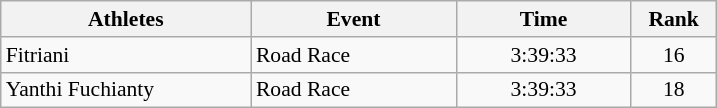<table class=wikitable style="font-size:90%; text-align:center">
<tr>
<th width="160">Athletes</th>
<th width="130">Event</th>
<th width="110">Time</th>
<th width="50">Rank</th>
</tr>
<tr>
<td align=left>Fitriani</td>
<td align=left>Road Race</td>
<td>3:39:33</td>
<td>16</td>
</tr>
<tr>
<td align=left>Yanthi Fuchianty</td>
<td align=left>Road Race</td>
<td>3:39:33</td>
<td>18</td>
</tr>
</table>
